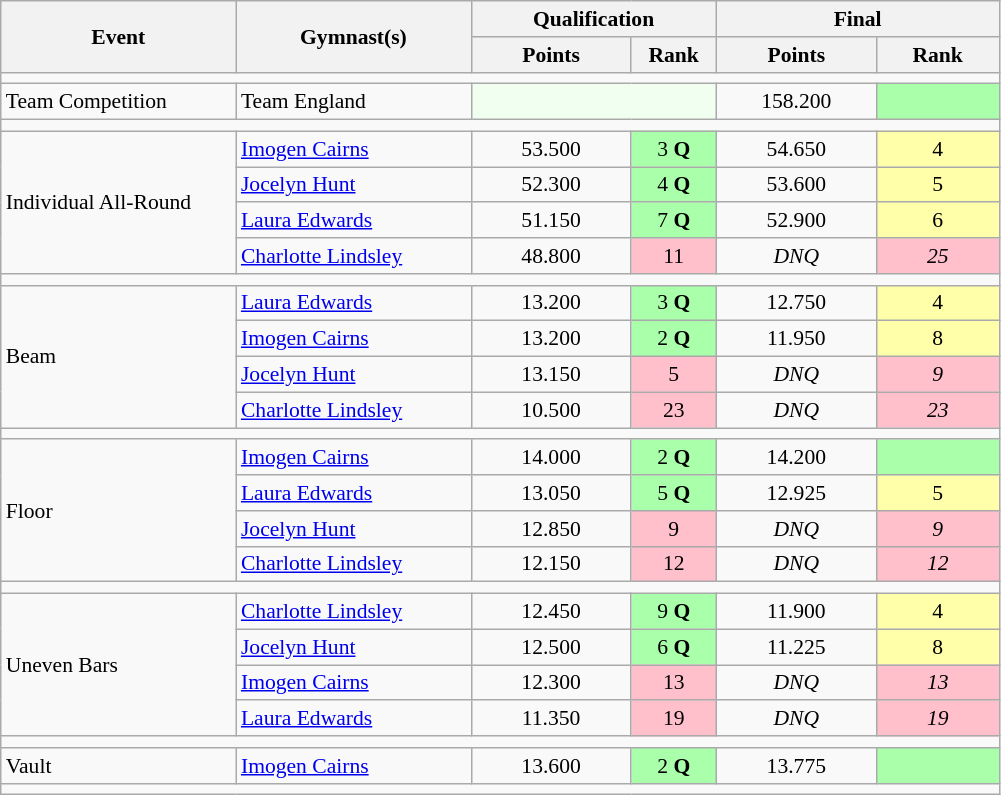<table class=wikitable style="font-size:90%">
<tr>
<th rowspan="2" style="width:150px;">Event</th>
<th rowspan="2" style="width:150px;">Gymnast(s)</th>
<th colspan="2" style="width:150px;">Qualification</th>
<th colspan="2" style="width:175px;">Final</th>
</tr>
<tr>
<th width=100>Points</th>
<th width=50>Rank</th>
<th width=100>Points</th>
<th width=75>Rank</th>
</tr>
<tr>
<td colspan="6" style="height:1px;;"></td>
</tr>
<tr>
<td>Team Competition</td>
<td>Team England</td>
<td colspan="2" style="background:honeydew;"></td>
<td style="text-align:center;">158.200</td>
<td style="text-align:center; background:#afa;"></td>
</tr>
<tr>
<td colspan="6" style="height:1px;;"></td>
</tr>
<tr>
<td rowspan=4>Individual All-Round</td>
<td><a href='#'>Imogen Cairns</a></td>
<td style="text-align:center;">53.500</td>
<td style="text-align:center; background:#afa;">3 <strong>Q</strong></td>
<td style="text-align:center;">54.650</td>
<td style="text-align:center; background:#ffa;">4</td>
</tr>
<tr>
<td><a href='#'>Jocelyn Hunt</a></td>
<td style="text-align:center;">52.300</td>
<td style="text-align:center; background:#afa;">4 <strong>Q</strong></td>
<td style="text-align:center;">53.600</td>
<td style="text-align:center; background:#ffa;">5</td>
</tr>
<tr>
<td><a href='#'>Laura Edwards</a></td>
<td style="text-align:center;">51.150</td>
<td style="text-align:center; background:#afa;">7 <strong>Q</strong></td>
<td style="text-align:center;">52.900</td>
<td style="text-align:center; background:#ffa;">6</td>
</tr>
<tr>
<td><a href='#'>Charlotte Lindsley</a></td>
<td style="text-align:center;">48.800</td>
<td style="text-align:center; background:pink;">11</td>
<td style="text-align:center;"><em>DNQ</em></td>
<td style="text-align:center; background:pink;"><em>25</em></td>
</tr>
<tr>
<td colspan="6" style="height:1px;;"></td>
</tr>
<tr>
<td rowspan=4>Beam</td>
<td><a href='#'>Laura Edwards</a></td>
<td style="text-align:center;">13.200</td>
<td style="text-align:center; background:#afa;">3 <strong>Q</strong></td>
<td style="text-align:center;">12.750</td>
<td style="text-align:center; background:#ffa;">4</td>
</tr>
<tr>
<td><a href='#'>Imogen Cairns</a></td>
<td style="text-align:center;">13.200</td>
<td style="text-align:center; background:#afa;">2 <strong>Q</strong></td>
<td style="text-align:center;">11.950</td>
<td style="text-align:center; background:#ffa;">8</td>
</tr>
<tr>
<td><a href='#'>Jocelyn Hunt</a></td>
<td style="text-align:center;">13.150</td>
<td style="text-align:center; background:pink;">5</td>
<td style="text-align:center;"><em>DNQ</em></td>
<td style="text-align:center; background:pink;"><em>9</em></td>
</tr>
<tr>
<td><a href='#'>Charlotte Lindsley</a></td>
<td style="text-align:center;">10.500</td>
<td style="text-align:center; background:pink;">23</td>
<td style="text-align:center;"><em>DNQ</em></td>
<td style="text-align:center; background:pink;"><em>23</em></td>
</tr>
<tr>
<td colspan="6" style="height:1px;;"></td>
</tr>
<tr>
<td rowspan=4>Floor</td>
<td><a href='#'>Imogen Cairns</a></td>
<td style="text-align:center;">14.000</td>
<td style="text-align:center; background:#afa;">2 <strong>Q</strong></td>
<td style="text-align:center;">14.200</td>
<td style="text-align:center; background:#afa;"></td>
</tr>
<tr>
<td><a href='#'>Laura Edwards</a></td>
<td style="text-align:center;">13.050</td>
<td style="text-align:center; background:#afa;">5 <strong>Q</strong></td>
<td style="text-align:center;">12.925</td>
<td style="text-align:center; background:#ffa;">5</td>
</tr>
<tr>
<td><a href='#'>Jocelyn Hunt</a></td>
<td style="text-align:center;">12.850</td>
<td style="text-align:center; background:pink;">9</td>
<td style="text-align:center;"><em>DNQ</em></td>
<td style="text-align:center; background:pink;"><em>9</em></td>
</tr>
<tr>
<td><a href='#'>Charlotte Lindsley</a></td>
<td style="text-align:center;">12.150</td>
<td style="text-align:center; background:pink;">12</td>
<td style="text-align:center;"><em>DNQ</em></td>
<td style="text-align:center; background:pink;"><em>12</em></td>
</tr>
<tr>
<td colspan="6" style="height:1px;;"></td>
</tr>
<tr>
<td rowspan=4>Uneven Bars</td>
<td><a href='#'>Charlotte Lindsley</a></td>
<td style="text-align:center;">12.450</td>
<td style="text-align:center; background:#afa;">9 <strong>Q</strong></td>
<td style="text-align:center;">11.900</td>
<td style="text-align:center; background:#ffa;">4</td>
</tr>
<tr>
<td><a href='#'>Jocelyn Hunt</a></td>
<td style="text-align:center;">12.500</td>
<td style="text-align:center; background:#afa;">6 <strong>Q</strong></td>
<td style="text-align:center;">11.225</td>
<td style="text-align:center; background:#ffa;">8</td>
</tr>
<tr>
<td><a href='#'>Imogen Cairns</a></td>
<td style="text-align:center;">12.300</td>
<td style="text-align:center; background:pink;">13</td>
<td style="text-align:center;"><em>DNQ</em></td>
<td style="text-align:center; background:pink;"><em>13</em></td>
</tr>
<tr>
<td><a href='#'>Laura Edwards</a></td>
<td style="text-align:center;">11.350</td>
<td style="text-align:center; background:pink;">19</td>
<td style="text-align:center;"><em>DNQ</em></td>
<td style="text-align:center; background:pink;"><em>19</em></td>
</tr>
<tr>
<td colspan="6" style="height:1px;;"></td>
</tr>
<tr>
<td>Vault</td>
<td><a href='#'>Imogen Cairns</a></td>
<td style="text-align:center;">13.600</td>
<td style="text-align:center; background:#afa;">2 <strong>Q</strong></td>
<td style="text-align:center;">13.775</td>
<td style="text-align:center; background:#afa;"></td>
</tr>
<tr>
<td colspan="6" style="height:1px;;"></td>
</tr>
</table>
